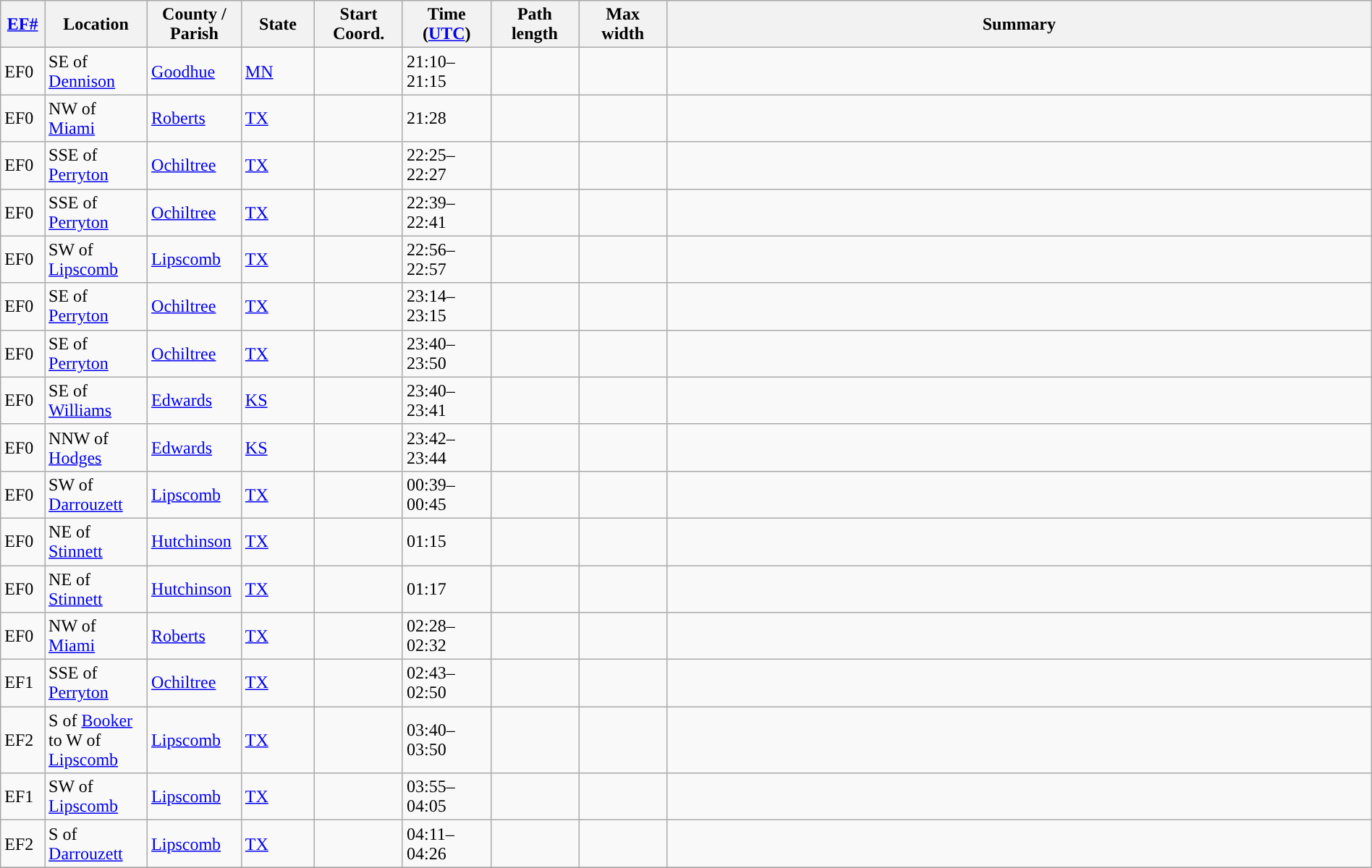<table class="wikitable sortable" style="width:100%;">
<tr>
<th scope="col"  style="width:3%; text-align:center;"><a href='#'>EF#</a></th>
<th scope="col"  style="width:7%; text-align:center;" class="unsortable">Location</th>
<th scope="col"  style="width:6%; text-align:center;" class="unsortable">County / Parish</th>
<th scope="col"  style="width:5%; text-align:center;">State</th>
<th scope="col"  style="width:6%; text-align:center;">Start Coord.</th>
<th scope="col"  style="width:6%; text-align:center;">Time (<a href='#'>UTC</a>)</th>
<th scope="col"  style="width:6%; text-align:center;">Path length</th>
<th scope="col"  style="width:6%; text-align:center;">Max width</th>
<th scope="col" class="unsortable" style="width:48%; text-align:center;">Summary</th>
</tr>
<tr>
<td>EF0</td>
<td>SE of <a href='#'>Dennison</a></td>
<td><a href='#'>Goodhue</a></td>
<td><a href='#'>MN</a></td>
<td></td>
<td>21:10–21:15</td>
<td></td>
<td></td>
<td></td>
</tr>
<tr>
<td>EF0</td>
<td>NW of <a href='#'>Miami</a></td>
<td><a href='#'>Roberts</a></td>
<td><a href='#'>TX</a></td>
<td></td>
<td>21:28</td>
<td></td>
<td></td>
<td></td>
</tr>
<tr>
<td>EF0</td>
<td>SSE of <a href='#'>Perryton</a></td>
<td><a href='#'>Ochiltree</a></td>
<td><a href='#'>TX</a></td>
<td></td>
<td>22:25–22:27</td>
<td></td>
<td></td>
<td></td>
</tr>
<tr>
<td>EF0</td>
<td>SSE of <a href='#'>Perryton</a></td>
<td><a href='#'>Ochiltree</a></td>
<td><a href='#'>TX</a></td>
<td></td>
<td>22:39–22:41</td>
<td></td>
<td></td>
<td></td>
</tr>
<tr>
<td>EF0</td>
<td>SW of <a href='#'>Lipscomb</a></td>
<td><a href='#'>Lipscomb</a></td>
<td><a href='#'>TX</a></td>
<td></td>
<td>22:56–22:57</td>
<td></td>
<td></td>
<td></td>
</tr>
<tr>
<td>EF0</td>
<td>SE of <a href='#'>Perryton</a></td>
<td><a href='#'>Ochiltree</a></td>
<td><a href='#'>TX</a></td>
<td></td>
<td>23:14–23:15</td>
<td></td>
<td></td>
<td></td>
</tr>
<tr>
<td>EF0</td>
<td>SE of <a href='#'>Perryton</a></td>
<td><a href='#'>Ochiltree</a></td>
<td><a href='#'>TX</a></td>
<td></td>
<td>23:40–23:50</td>
<td></td>
<td></td>
<td></td>
</tr>
<tr>
<td>EF0</td>
<td>SE of <a href='#'>Williams</a></td>
<td><a href='#'>Edwards</a></td>
<td><a href='#'>KS</a></td>
<td></td>
<td>23:40–23:41</td>
<td></td>
<td></td>
<td></td>
</tr>
<tr>
<td>EF0</td>
<td>NNW of <a href='#'>Hodges</a></td>
<td><a href='#'>Edwards</a></td>
<td><a href='#'>KS</a></td>
<td></td>
<td>23:42–23:44</td>
<td></td>
<td></td>
<td></td>
</tr>
<tr>
<td>EF0</td>
<td>SW of <a href='#'>Darrouzett</a></td>
<td><a href='#'>Lipscomb</a></td>
<td><a href='#'>TX</a></td>
<td></td>
<td>00:39–00:45</td>
<td></td>
<td></td>
<td></td>
</tr>
<tr>
<td>EF0</td>
<td>NE of <a href='#'>Stinnett</a></td>
<td><a href='#'>Hutchinson</a></td>
<td><a href='#'>TX</a></td>
<td></td>
<td>01:15</td>
<td></td>
<td></td>
<td></td>
</tr>
<tr>
<td>EF0</td>
<td>NE of <a href='#'>Stinnett</a></td>
<td><a href='#'>Hutchinson</a></td>
<td><a href='#'>TX</a></td>
<td></td>
<td>01:17</td>
<td></td>
<td></td>
<td></td>
</tr>
<tr>
<td>EF0</td>
<td>NW of <a href='#'>Miami</a></td>
<td><a href='#'>Roberts</a></td>
<td><a href='#'>TX</a></td>
<td></td>
<td>02:28–02:32</td>
<td></td>
<td></td>
<td></td>
</tr>
<tr>
<td>EF1</td>
<td>SSE of <a href='#'>Perryton</a></td>
<td><a href='#'>Ochiltree</a></td>
<td><a href='#'>TX</a></td>
<td></td>
<td>02:43–02:50</td>
<td></td>
<td></td>
<td></td>
</tr>
<tr>
<td>EF2</td>
<td>S of <a href='#'>Booker</a> to W of <a href='#'>Lipscomb</a></td>
<td><a href='#'>Lipscomb</a></td>
<td><a href='#'>TX</a></td>
<td></td>
<td>03:40–03:50</td>
<td></td>
<td></td>
<td></td>
</tr>
<tr>
<td>EF1</td>
<td>SW of <a href='#'>Lipscomb</a></td>
<td><a href='#'>Lipscomb</a></td>
<td><a href='#'>TX</a></td>
<td></td>
<td>03:55–04:05</td>
<td></td>
<td></td>
<td></td>
</tr>
<tr>
<td>EF2</td>
<td>S of <a href='#'>Darrouzett</a></td>
<td><a href='#'>Lipscomb</a></td>
<td><a href='#'>TX</a></td>
<td></td>
<td>04:11–04:26</td>
<td></td>
<td></td>
<td></td>
</tr>
<tr>
</tr>
</table>
